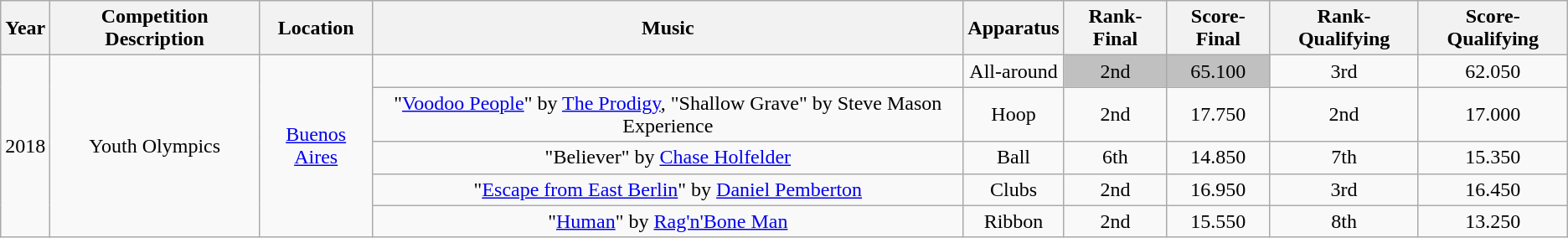<table class="wikitable" style="text-align:center">
<tr>
<th>Year</th>
<th>Competition Description</th>
<th>Location</th>
<th>Music</th>
<th>Apparatus</th>
<th>Rank-Final</th>
<th>Score-Final</th>
<th>Rank-Qualifying</th>
<th>Score-Qualifying</th>
</tr>
<tr>
<td rowspan="5">2018</td>
<td rowspan="5">Youth Olympics</td>
<td rowspan="5"><a href='#'>Buenos Aires</a></td>
<td></td>
<td>All-around</td>
<td style="background:silver;">2nd</td>
<td style="background:silver;">65.100</td>
<td>3rd</td>
<td>62.050</td>
</tr>
<tr>
<td>"<a href='#'>Voodoo People</a>" by <a href='#'>The Prodigy</a>, "Shallow Grave" by Steve Mason Experience</td>
<td>Hoop</td>
<td>2nd</td>
<td>17.750</td>
<td>2nd</td>
<td>17.000</td>
</tr>
<tr>
<td>"Believer" by <a href='#'>Chase Holfelder</a></td>
<td>Ball</td>
<td>6th</td>
<td>14.850</td>
<td>7th</td>
<td>15.350</td>
</tr>
<tr>
<td>"<a href='#'>Escape from East Berlin</a>" by <a href='#'>Daniel Pemberton</a></td>
<td>Clubs</td>
<td>2nd</td>
<td>16.950</td>
<td>3rd</td>
<td>16.450</td>
</tr>
<tr>
<td>"<a href='#'>Human</a>" by <a href='#'>Rag'n'Bone Man</a></td>
<td>Ribbon</td>
<td>2nd</td>
<td>15.550</td>
<td>8th</td>
<td>13.250</td>
</tr>
</table>
